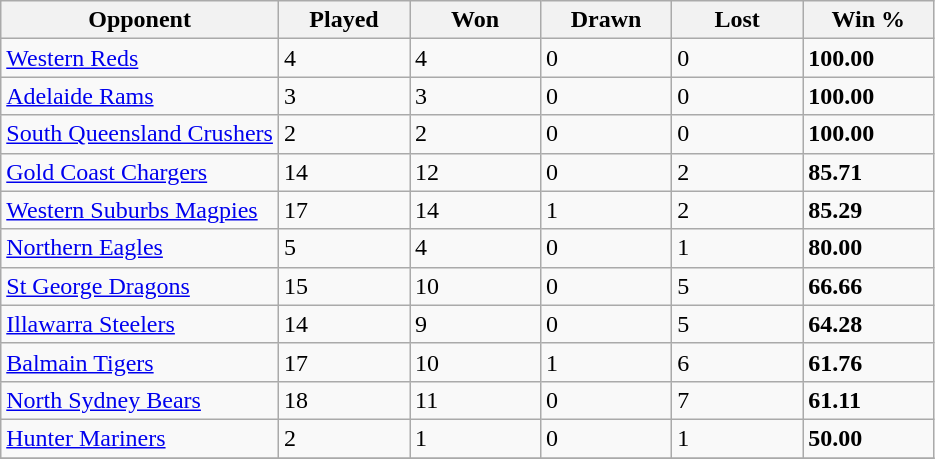<table class="wikitable sortable" style="text-align:left;">
<tr>
<th>Opponent</th>
<th style="width:5em">Played</th>
<th style="width:5em">Won</th>
<th style="width:5em">Drawn</th>
<th style="width:5em">Lost</th>
<th style="width:5em">Win %</th>
</tr>
<tr>
<td> <a href='#'>Western Reds</a></td>
<td>4</td>
<td>4</td>
<td>0</td>
<td>0</td>
<td><strong>100.00</strong></td>
</tr>
<tr>
<td> <a href='#'>Adelaide Rams</a></td>
<td>3</td>
<td>3</td>
<td>0</td>
<td>0</td>
<td><strong>100.00</strong></td>
</tr>
<tr>
<td> <a href='#'>South Queensland Crushers</a></td>
<td>2</td>
<td>2</td>
<td>0</td>
<td>0</td>
<td><strong>100.00</strong></td>
</tr>
<tr>
<td> <a href='#'>Gold Coast Chargers</a></td>
<td>14</td>
<td>12</td>
<td>0</td>
<td>2</td>
<td><strong>85.71</strong></td>
</tr>
<tr>
<td> <a href='#'>Western Suburbs Magpies</a></td>
<td>17</td>
<td>14</td>
<td>1</td>
<td>2</td>
<td><strong>85.29</strong></td>
</tr>
<tr>
<td> <a href='#'>Northern Eagles</a></td>
<td>5</td>
<td>4</td>
<td>0</td>
<td>1</td>
<td><strong>80.00</strong></td>
</tr>
<tr>
<td> <a href='#'>St George Dragons</a></td>
<td>15</td>
<td>10</td>
<td>0</td>
<td>5</td>
<td><strong>66.66</strong></td>
</tr>
<tr>
<td> <a href='#'>Illawarra Steelers</a></td>
<td>14</td>
<td>9</td>
<td>0</td>
<td>5</td>
<td><strong>64.28</strong></td>
</tr>
<tr>
<td> <a href='#'>Balmain Tigers</a></td>
<td>17</td>
<td>10</td>
<td>1</td>
<td>6</td>
<td><strong>61.76</strong></td>
</tr>
<tr>
<td> <a href='#'>North Sydney Bears</a></td>
<td>18</td>
<td>11</td>
<td>0</td>
<td>7</td>
<td><strong>61.11</strong></td>
</tr>
<tr>
<td> <a href='#'>Hunter Mariners</a></td>
<td>2</td>
<td>1</td>
<td>0</td>
<td>1</td>
<td><strong>50.00</strong></td>
</tr>
<tr class="sortbottom">
</tr>
</table>
